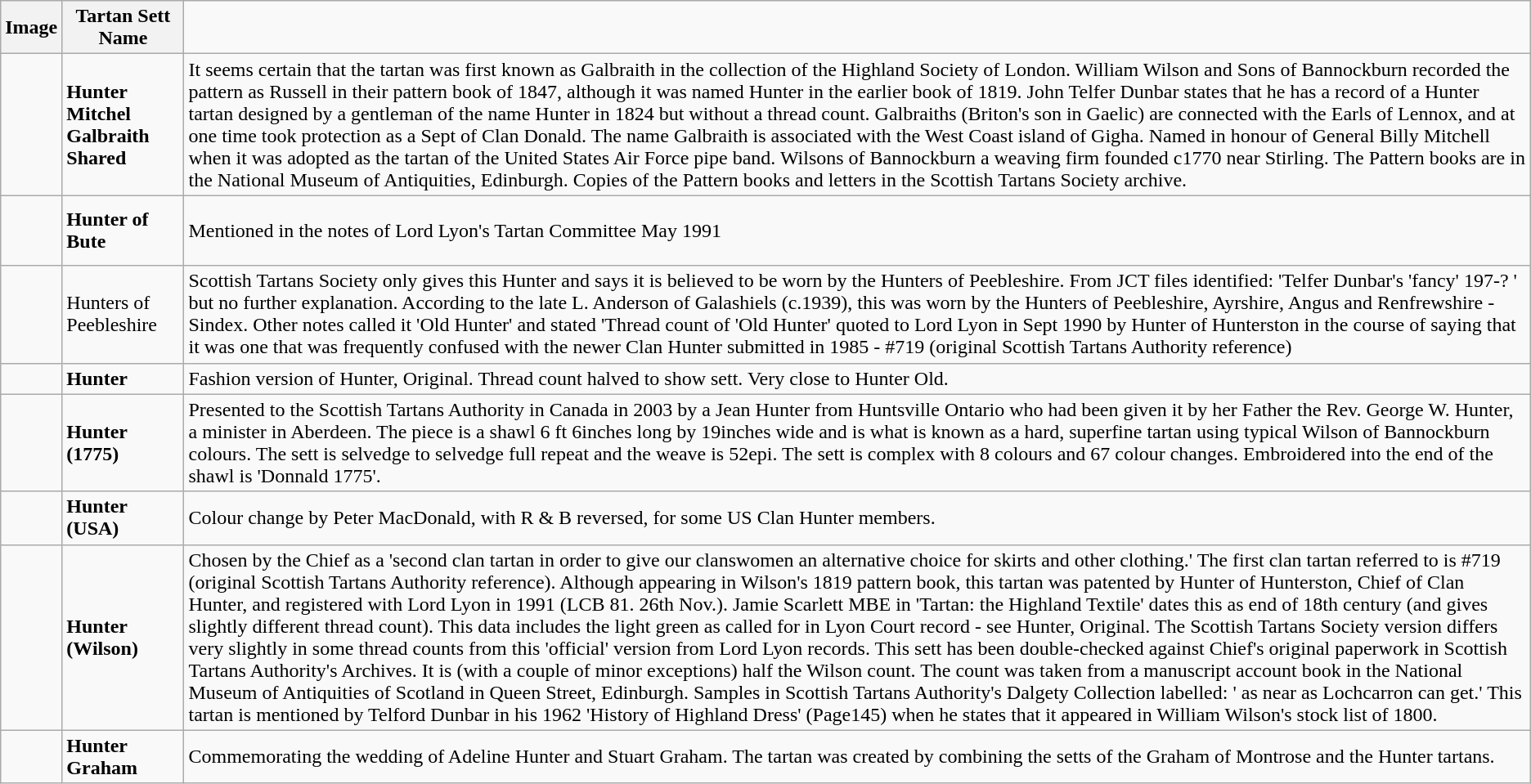<table class="wikitable sortable">
<tr>
<th>Image</th>
<th>Tartan Sett Name</th>
<td></td>
</tr>
<tr>
<td></td>
<td><strong>Hunter Mitchel Galbraith Shared</strong></td>
<td>It seems certain that the tartan was first known as Galbraith in the collection of the Highland Society of London. William Wilson and Sons of Bannockburn recorded the pattern as Russell in their pattern book of 1847, although it was named Hunter in the earlier book of 1819. John Telfer Dunbar states that he has a record of a Hunter tartan designed by a gentleman of the name Hunter in 1824 but without a thread count. Galbraiths (Briton's son in Gaelic) are connected with the Earls of Lennox, and at one time took protection as a Sept of Clan Donald. The name Galbraith is associated with the West Coast island of Gigha. Named in honour of General Billy Mitchell when it was adopted as the tartan of the United States Air Force pipe band. Wilsons of Bannockburn a weaving firm founded c1770 near Stirling. The Pattern books are in the National Museum of Antiquities, Edinburgh. Copies of the Pattern books and letters in the Scottish Tartans Society archive.</td>
</tr>
<tr>
<td></td>
<td><strong>Hunter of Bute</strong></td>
<td><p>Mentioned in the notes of Lord Lyon's Tartan Committee May 1991</p></td>
</tr>
<tr>
<td></td>
<td>Hunters of Peebleshire</td>
<td>Scottish Tartans Society only gives this Hunter and says it is believed to be worn by the Hunters of Peebleshire. From JCT files identified: 'Telfer Dunbar's 'fancy' 197-? ' but no further explanation. According to the late L. Anderson of Galashiels (c.1939), this was worn by the Hunters of Peebleshire, Ayrshire, Angus and Renfrewshire - Sindex. Other notes called it 'Old Hunter' and stated 'Thread count of 'Old Hunter' quoted to Lord Lyon in Sept 1990 by Hunter of Hunterston in the course of saying that it was one that was frequently confused with the newer Clan Hunter submitted in 1985 - #719 (original Scottish Tartans Authority reference)</td>
</tr>
<tr>
<td></td>
<td><strong>Hunter</strong></td>
<td>Fashion version of Hunter, Original. Thread count halved to show sett. Very close to Hunter Old.</td>
</tr>
<tr>
<td></td>
<td><strong>Hunter (1775)</strong></td>
<td>Presented to the Scottish Tartans Authority in Canada in 2003 by a Jean Hunter from Huntsville Ontario who had been given it by her Father the Rev. George W. Hunter, a minister in Aberdeen. The piece is a shawl 6 ft 6inches long by 19inches wide and is what is known as a hard, superfine tartan using typical Wilson of Bannockburn colours. The sett is selvedge to selvedge full repeat and the weave is 52epi. The sett is complex with 8 colours and 67 colour changes. Embroidered into the end of the shawl is 'Donnald 1775'.</td>
</tr>
<tr>
<td></td>
<td><strong>Hunter (USA)</strong></td>
<td>Colour change by Peter MacDonald, with R & B reversed, for some US Clan Hunter members.</td>
</tr>
<tr>
<td></td>
<td><strong>Hunter (Wilson)</strong></td>
<td>Chosen by the Chief as a 'second clan tartan in order to give our clanswomen an alternative choice for skirts and other clothing.' The first clan tartan referred to is #719 (original Scottish Tartans Authority reference). Although appearing in Wilson's 1819 pattern book, this tartan was patented by Hunter of Hunterston, Chief of Clan Hunter, and registered with Lord Lyon in 1991 (LCB 81. 26th Nov.). Jamie Scarlett MBE in 'Tartan: the Highland Textile' dates this as end of 18th century (and gives slightly different thread count). This data includes the light green as called for in Lyon Court record - see Hunter, Original. The Scottish Tartans Society version differs very slightly in some thread counts from this 'official' version from Lord Lyon records. This sett has been double-checked against Chief's original paperwork in Scottish Tartans Authority's Archives. It is (with a couple of minor exceptions) half the Wilson count. The count was taken from a manuscript account book in the National Museum of Antiquities of Scotland in Queen Street, Edinburgh. Samples in Scottish Tartans Authority's Dalgety Collection labelled: ' as near as Lochcarron can get.' This tartan is mentioned by Telford Dunbar in his 1962 'History of Highland Dress' (Page145) when he states that it appeared in William Wilson's stock list of 1800.</td>
</tr>
<tr>
<td></td>
<td><strong>Hunter Graham</strong></td>
<td>Commemorating the wedding of Adeline Hunter and Stuart Graham. The tartan was created by combining the setts of the Graham of Montrose and the Hunter tartans.</td>
</tr>
</table>
